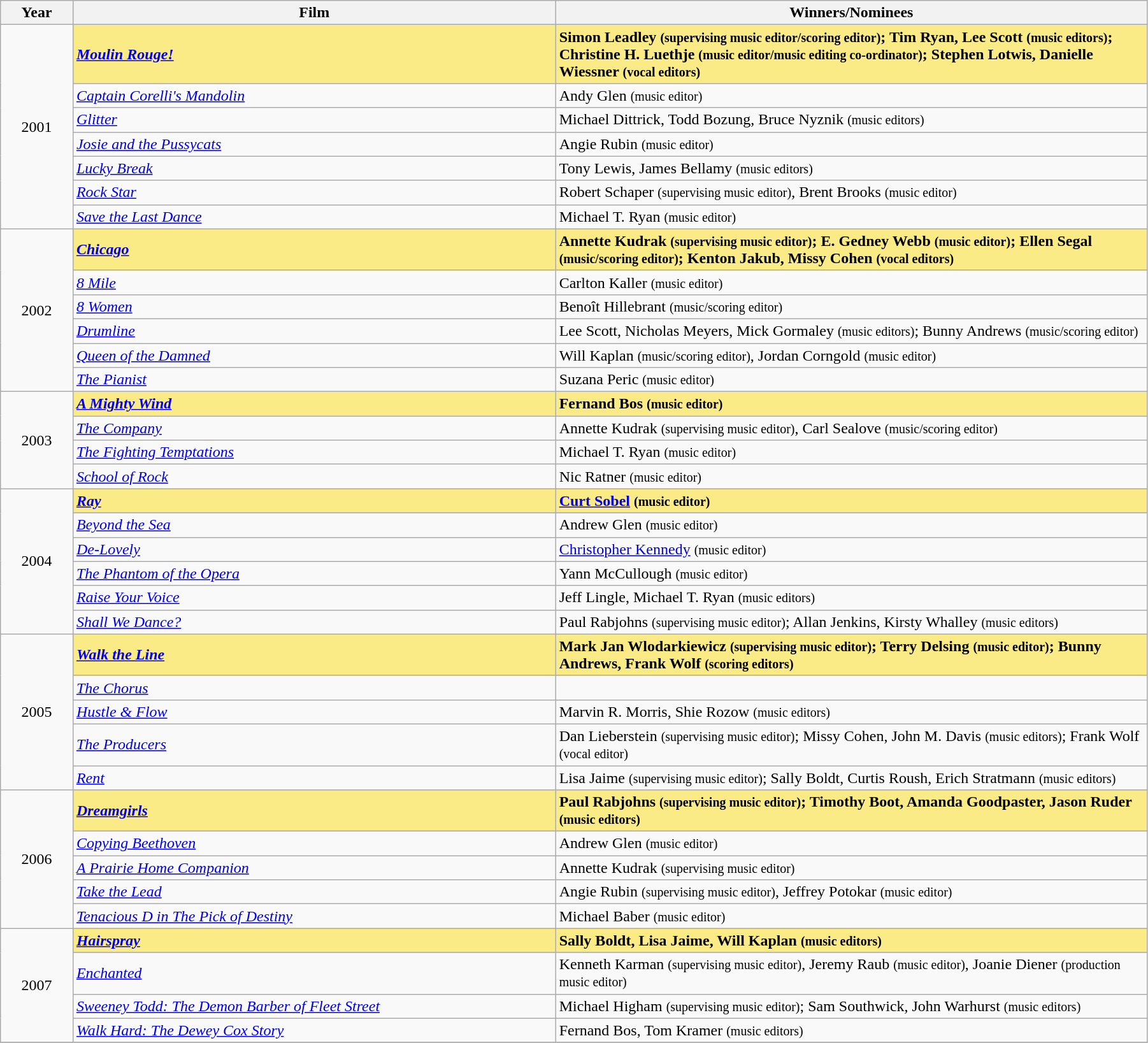<table class="wikitable" width="95%" cellpadding="5">
<tr>
<th width="6%">Year</th>
<th width="40%">Film</th>
<th width="49%">Winners/Nominees</th>
</tr>
<tr>
<td rowspan=7 style="text-align:center">2001<br></td>
<td style="background:#FAEB86;"><strong><em><a href='#'>Moulin Rouge!</a></em></strong></td>
<td style="background:#FAEB86;"><strong>Simon Leadley <small>(supervising music editor/scoring editor)</small>; Tim Ryan, Lee Scott <small>(music editors)</small>; Christine H. Luethje <small>(music editor/music editing co-ordinator)</small>; Stephen Lotwis, Danielle Wiessner <small>(vocal editors)</small></strong></td>
</tr>
<tr>
<td><em><a href='#'>Captain Corelli's Mandolin</a></em></td>
<td>Andy Glen <small>(music editor)</small></td>
</tr>
<tr>
<td><em><a href='#'>Glitter</a></em></td>
<td>Michael Dittrick, Todd Bozung, Bruce Nyznik <small>(music editors)</small></td>
</tr>
<tr>
<td><em><a href='#'>Josie and the Pussycats</a></em></td>
<td>Angie Rubin <small>(music editor)</small></td>
</tr>
<tr>
<td><em><a href='#'>Lucky Break</a></em></td>
<td>Tony Lewis, James Bellamy <small>(music editors)</small></td>
</tr>
<tr>
<td><em><a href='#'>Rock Star</a></em></td>
<td>Robert Schaper <small>(supervising music editor)</small>, Brent Brooks <small>(music editor)</small></td>
</tr>
<tr>
<td><em><a href='#'>Save the Last Dance</a></em></td>
<td>Michael T. Ryan <small>(music editor)</small></td>
</tr>
<tr>
<td rowspan=6 style="text-align:center">2002<br></td>
<td style="background:#FAEB86;"><strong><em><a href='#'>Chicago</a></em></strong></td>
<td style="background:#FAEB86;"><strong>Annette Kudrak <small>(supervising music editor)</small>; E. Gedney Webb <small>(music editor)</small>; Ellen Segal <small>(music/scoring editor)</small>; Kenton Jakub, Missy Cohen <small>(vocal editors)</small></strong></td>
</tr>
<tr>
<td><em><a href='#'>8 Mile</a></em></td>
<td>Carlton Kaller <small>(music editor)</small></td>
</tr>
<tr>
<td><em><a href='#'>8 Women</a></em></td>
<td>Benoît Hillebrant <small>(music/scoring editor)</small></td>
</tr>
<tr>
<td><em><a href='#'>Drumline</a></em></td>
<td>Lee Scott, Nicholas Meyers, Mick Gormaley <small>(music editors)</small>; Bunny Andrews <small>(music/scoring editor)</small></td>
</tr>
<tr>
<td><em><a href='#'>Queen of the Damned</a></em></td>
<td>Will Kaplan <small>(music/scoring editor)</small>, Jordan Corngold <small>(music editor)</small></td>
</tr>
<tr>
<td><em><a href='#'>The Pianist</a></em></td>
<td>Suzana Peric <small>(music editor)</small></td>
</tr>
<tr>
<td rowspan=4 style="text-align:center">2003<br></td>
<td style="background:#FAEB86;"><strong><em><a href='#'>A Mighty Wind</a></em></strong></td>
<td style="background:#FAEB86;"><strong>Fernand Bos <small>(music editor)</small></strong></td>
</tr>
<tr>
<td><em><a href='#'>The Company</a></em></td>
<td>Annette Kudrak <small>(supervising music editor)</small>, Carl Sealove <small>(music/scoring editor)</small></td>
</tr>
<tr>
<td><em><a href='#'>The Fighting Temptations</a></em></td>
<td>Michael T. Ryan <small>(music editor)</small></td>
</tr>
<tr>
<td><em><a href='#'>School of Rock</a></em></td>
<td>Nic Ratner <small>(music editor)</small></td>
</tr>
<tr>
<td rowspan=6 style="text-align:center">2004<br></td>
<td style="background:#FAEB86;"><strong><em><a href='#'>Ray</a></em></strong></td>
<td style="background:#FAEB86;"><strong><a href='#'>Curt Sobel</a> <small>(music editor)</small></strong></td>
</tr>
<tr>
<td><em><a href='#'>Beyond the Sea</a></em></td>
<td>Andrew Glen <small>(music editor)</small></td>
</tr>
<tr>
<td><em><a href='#'>De-Lovely</a></em></td>
<td><a href='#'>Christopher Kennedy</a> <small>(music editor)</small></td>
</tr>
<tr>
<td><em><a href='#'>The Phantom of the Opera</a></em></td>
<td>Yann McCullough <small>(music editor)</small></td>
</tr>
<tr>
<td><em><a href='#'>Raise Your Voice</a></em></td>
<td>Jeff Lingle, Michael T. Ryan <small>(music editors)</small></td>
</tr>
<tr>
<td><em><a href='#'>Shall We Dance?</a></em></td>
<td>Paul Rabjohns <small>(supervising music editor)</small>; Allan Jenkins, Kirsty Whalley <small>(music editors)</small></td>
</tr>
<tr>
<td rowspan=5 style="text-align:center">2005<br></td>
<td style="background:#FAEB86;"><strong><em><a href='#'>Walk the Line</a></em></strong></td>
<td style="background:#FAEB86;"><strong>Mark Jan Wlodarkiewicz <small>(supervising music editor)</small>; Terry Delsing <small>(music editor)</small>; Bunny Andrews, Frank Wolf <small>(scoring editors)</small></strong></td>
</tr>
<tr>
<td><em><a href='#'>The Chorus</a></em></td>
<td></td>
</tr>
<tr>
<td><em><a href='#'>Hustle & Flow</a></em></td>
<td>Marvin R. Morris, Shie Rozow <small>(music editors)</small></td>
</tr>
<tr>
<td><em><a href='#'>The Producers</a></em></td>
<td>Dan Lieberstein <small>(supervising music editor)</small>; Missy Cohen, John M. Davis <small>(music editors)</small>; Frank Wolf <small>(vocal editor)</small></td>
</tr>
<tr>
<td><em><a href='#'>Rent</a></em></td>
<td>Lisa Jaime <small>(supervising music editor)</small>; Sally Boldt, Curtis Roush, Erich Stratmann <small>(music editors)</small></td>
</tr>
<tr>
<td rowspan=5 style="text-align:center">2006<br></td>
<td style="background:#FAEB86;"><strong><em><a href='#'>Dreamgirls</a></em></strong></td>
<td style="background:#FAEB86;"><strong>Paul Rabjohns <small>(supervising music editor)</small>; Timothy Boot, Amanda Goodpaster, Jason Ruder <small>(music editors)</small></strong></td>
</tr>
<tr>
<td><em><a href='#'>Copying Beethoven</a></em></td>
<td>Andrew Glen <small>(music editor)</small></td>
</tr>
<tr>
<td><em><a href='#'>A Prairie Home Companion</a></em></td>
<td>Annette Kudrak <small>(supervising music editor)</small></td>
</tr>
<tr>
<td><em><a href='#'>Take the Lead</a></em></td>
<td>Angie Rubin <small>(supervising music editor)</small>, Jeffrey Potokar <small>(music editor)</small></td>
</tr>
<tr>
<td><em><a href='#'>Tenacious D in The Pick of Destiny</a></em></td>
<td>Michael Baber <small>(music editor)</small></td>
</tr>
<tr>
<td rowspan=4 style="text-align:center">2007<br></td>
<td style="background:#FAEB86;"><strong><em><a href='#'>Hairspray</a></em></strong></td>
<td style="background:#FAEB86;"><strong>Sally Boldt, Lisa Jaime, Will Kaplan <small>(music editors)</small></strong></td>
</tr>
<tr>
<td><em><a href='#'>Enchanted</a></em></td>
<td>Kenneth Karman <small>(supervising music editor)</small>, Jeremy Raub <small>(music editor)</small>, Joanie Diener <small>(production music editor)</small></td>
</tr>
<tr>
<td><em><a href='#'>Sweeney Todd: The Demon Barber of Fleet Street</a></em></td>
<td>Michael Higham <small>(supervising music editor)</small>; Sam Southwick, John Warhurst <small>(music editors)</small></td>
</tr>
<tr>
<td><em><a href='#'>Walk Hard: The Dewey Cox Story</a></em></td>
<td>Fernand Bos, Tom Kramer <small>(music editors)</small></td>
</tr>
<tr>
</tr>
</table>
